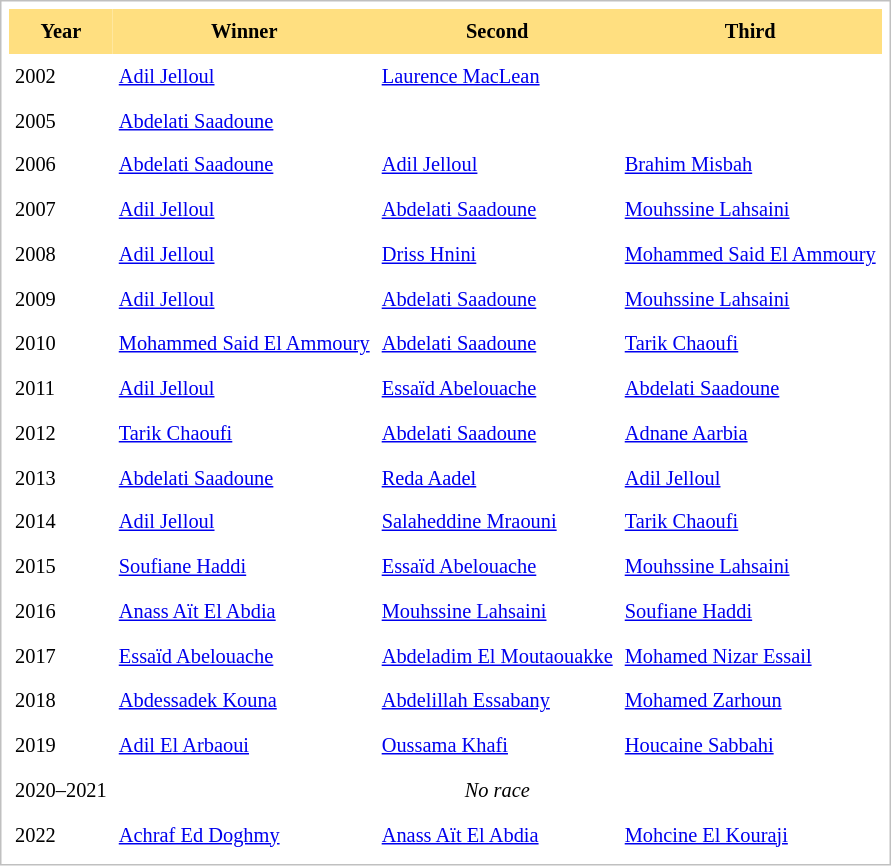<table cellpadding="4" cellspacing="0"  style="border: 1px solid silver; color: black; margin: 0 0 0.5em 0; background-color: white; padding: 5px; text-align: left; font-size:85%; vertical-align: top; line-height:1.6em;">
<tr>
<th scope=col; align="center" bgcolor="FFDF80">Year</th>
<th scope=col; align="center" bgcolor="FFDF80">Winner</th>
<th scope=col; align="center" bgcolor="FFDF80">Second</th>
<th scope=col; align="center" bgcolor="FFDF80">Third</th>
</tr>
<tr>
</tr>
<tr>
<td>2002</td>
<td><a href='#'>Adil Jelloul</a></td>
<td><a href='#'>Laurence MacLean</a></td>
<td></td>
</tr>
<tr>
<td>2005</td>
<td><a href='#'>Abdelati Saadoune</a></td>
<td></td>
<td></td>
</tr>
<tr>
<td>2006</td>
<td><a href='#'>Abdelati Saadoune</a></td>
<td><a href='#'>Adil Jelloul</a></td>
<td><a href='#'>Brahim Misbah</a></td>
</tr>
<tr>
<td>2007</td>
<td><a href='#'>Adil Jelloul</a></td>
<td><a href='#'>Abdelati Saadoune</a></td>
<td><a href='#'>Mouhssine Lahsaini</a></td>
</tr>
<tr>
<td>2008</td>
<td><a href='#'>Adil Jelloul </a></td>
<td><a href='#'>Driss Hnini</a></td>
<td><a href='#'>Mohammed Said El Ammoury</a></td>
</tr>
<tr>
<td>2009</td>
<td><a href='#'>Adil Jelloul</a></td>
<td><a href='#'>Abdelati Saadoune</a></td>
<td><a href='#'>Mouhssine Lahsaini</a></td>
</tr>
<tr>
<td>2010</td>
<td><a href='#'>Mohammed Said El Ammoury</a></td>
<td><a href='#'>Abdelati Saadoune</a></td>
<td><a href='#'>Tarik Chaoufi</a></td>
</tr>
<tr>
<td>2011</td>
<td><a href='#'>Adil Jelloul</a></td>
<td><a href='#'>Essaïd Abelouache</a></td>
<td><a href='#'>Abdelati Saadoune</a></td>
</tr>
<tr>
<td>2012</td>
<td><a href='#'>Tarik Chaoufi</a></td>
<td><a href='#'>Abdelati Saadoune</a></td>
<td><a href='#'>Adnane Aarbia</a></td>
</tr>
<tr>
<td>2013</td>
<td><a href='#'>Abdelati Saadoune</a></td>
<td><a href='#'>Reda Aadel</a></td>
<td><a href='#'>Adil Jelloul</a></td>
</tr>
<tr>
<td>2014</td>
<td><a href='#'>Adil Jelloul</a></td>
<td><a href='#'>Salaheddine Mraouni</a></td>
<td><a href='#'>Tarik Chaoufi</a></td>
</tr>
<tr>
<td>2015</td>
<td><a href='#'>Soufiane Haddi</a></td>
<td><a href='#'>Essaïd Abelouache</a></td>
<td><a href='#'>Mouhssine Lahsaini</a></td>
</tr>
<tr>
<td>2016</td>
<td><a href='#'>Anass Aït El Abdia</a></td>
<td><a href='#'>Mouhssine Lahsaini</a></td>
<td><a href='#'>Soufiane Haddi</a></td>
</tr>
<tr>
<td>2017</td>
<td><a href='#'>Essaïd Abelouache</a></td>
<td><a href='#'>Abdeladim El Moutaouakke</a></td>
<td><a href='#'>Mohamed Nizar Essail</a></td>
</tr>
<tr>
<td>2018</td>
<td><a href='#'>Abdessadek Kouna</a></td>
<td><a href='#'>Abdelillah Essabany</a></td>
<td><a href='#'>Mohamed Zarhoun</a></td>
</tr>
<tr>
<td>2019</td>
<td><a href='#'>Adil El Arbaoui</a></td>
<td><a href='#'>Oussama Khafi</a></td>
<td><a href='#'>Houcaine Sabbahi</a></td>
</tr>
<tr>
<td>2020–2021</td>
<td colspan=3 align=center><em>No race</em></td>
</tr>
<tr>
<td>2022</td>
<td><a href='#'>Achraf Ed Doghmy</a></td>
<td><a href='#'>Anass Aït El Abdia</a></td>
<td><a href='#'>Mohcine El Kouraji</a></td>
</tr>
</table>
